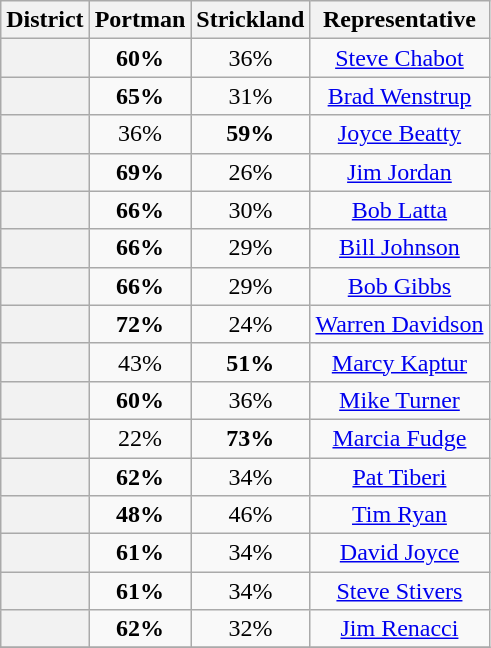<table class=wikitable>
<tr>
<th>District</th>
<th>Portman</th>
<th>Strickland</th>
<th>Representative</th>
</tr>
<tr align=center>
<th></th>
<td><strong>60%</strong></td>
<td>36%</td>
<td><a href='#'>Steve Chabot</a></td>
</tr>
<tr align=center>
<th></th>
<td><strong>65%</strong></td>
<td>31%</td>
<td><a href='#'>Brad Wenstrup</a></td>
</tr>
<tr align=center>
<th></th>
<td>36%</td>
<td><strong>59%</strong></td>
<td><a href='#'>Joyce Beatty</a></td>
</tr>
<tr align=center>
<th></th>
<td><strong>69%</strong></td>
<td>26%</td>
<td><a href='#'>Jim Jordan</a></td>
</tr>
<tr align=center>
<th></th>
<td><strong>66%</strong></td>
<td>30%</td>
<td><a href='#'>Bob Latta</a></td>
</tr>
<tr align=center>
<th></th>
<td><strong>66%</strong></td>
<td>29%</td>
<td><a href='#'>Bill Johnson</a></td>
</tr>
<tr align=center>
<th></th>
<td><strong>66%</strong></td>
<td>29%</td>
<td><a href='#'>Bob Gibbs</a></td>
</tr>
<tr align=center>
<th></th>
<td><strong>72%</strong></td>
<td>24%</td>
<td><a href='#'>Warren Davidson</a></td>
</tr>
<tr align=center>
<th></th>
<td>43%</td>
<td><strong>51%</strong></td>
<td><a href='#'>Marcy Kaptur</a></td>
</tr>
<tr align=center>
<th></th>
<td><strong>60%</strong></td>
<td>36%</td>
<td><a href='#'>Mike Turner</a></td>
</tr>
<tr align=center>
<th></th>
<td>22%</td>
<td><strong>73%</strong></td>
<td><a href='#'>Marcia Fudge</a></td>
</tr>
<tr align=center>
<th></th>
<td><strong>62%</strong></td>
<td>34%</td>
<td><a href='#'>Pat Tiberi</a></td>
</tr>
<tr align=center>
<th></th>
<td><strong>48%</strong></td>
<td>46%</td>
<td><a href='#'>Tim Ryan</a></td>
</tr>
<tr align=center>
<th></th>
<td><strong>61%</strong></td>
<td>34%</td>
<td><a href='#'>David Joyce</a></td>
</tr>
<tr align=center>
<th></th>
<td><strong>61%</strong></td>
<td>34%</td>
<td><a href='#'>Steve Stivers</a></td>
</tr>
<tr align=center>
<th></th>
<td><strong>62%</strong></td>
<td>32%</td>
<td><a href='#'>Jim Renacci</a></td>
</tr>
<tr align=center>
</tr>
</table>
